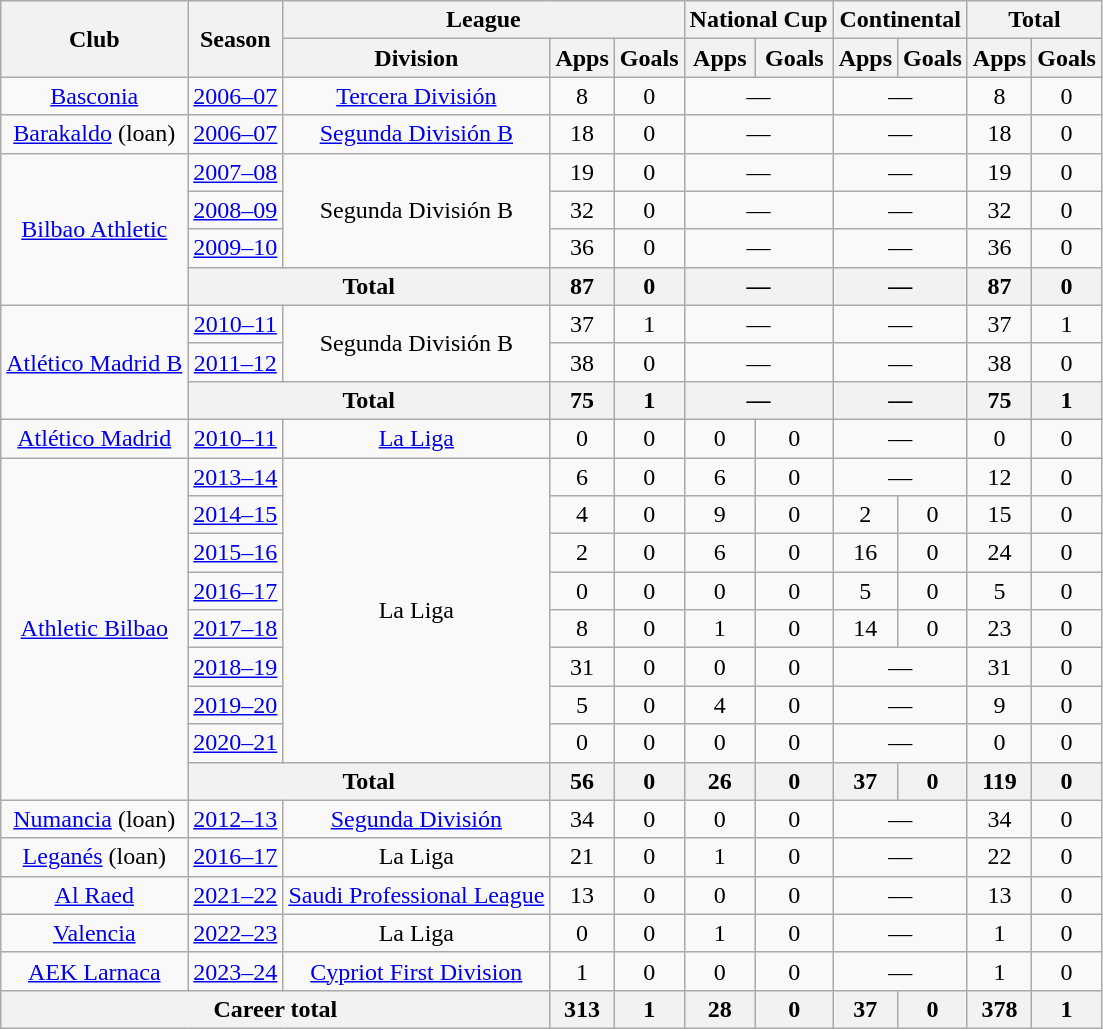<table class="wikitable" style="text-align:center">
<tr>
<th rowspan="2">Club</th>
<th rowspan="2">Season</th>
<th colspan="3">League</th>
<th colspan="2">National Cup</th>
<th colspan="2">Continental</th>
<th colspan="2">Total</th>
</tr>
<tr>
<th>Division</th>
<th>Apps</th>
<th>Goals</th>
<th>Apps</th>
<th>Goals</th>
<th>Apps</th>
<th>Goals</th>
<th>Apps</th>
<th>Goals</th>
</tr>
<tr>
<td><a href='#'>Basconia</a></td>
<td><a href='#'>2006–07</a></td>
<td><a href='#'>Tercera División</a></td>
<td>8</td>
<td>0</td>
<td colspan="2">—</td>
<td colspan="2">—</td>
<td>8</td>
<td>0</td>
</tr>
<tr>
<td><a href='#'>Barakaldo</a> (loan)</td>
<td><a href='#'>2006–07</a></td>
<td><a href='#'>Segunda División B</a></td>
<td>18</td>
<td>0</td>
<td colspan="2">—</td>
<td colspan="2">—</td>
<td>18</td>
<td>0</td>
</tr>
<tr>
<td rowspan="4"><a href='#'>Bilbao Athletic</a></td>
<td><a href='#'>2007–08</a></td>
<td rowspan="3">Segunda División B</td>
<td>19</td>
<td>0</td>
<td colspan="2">—</td>
<td colspan="2">—</td>
<td>19</td>
<td>0</td>
</tr>
<tr>
<td><a href='#'>2008–09</a></td>
<td>32</td>
<td>0</td>
<td colspan="2">—</td>
<td colspan="2">—</td>
<td>32</td>
<td>0</td>
</tr>
<tr>
<td><a href='#'>2009–10</a></td>
<td>36</td>
<td>0</td>
<td colspan="2">—</td>
<td colspan="2">—</td>
<td>36</td>
<td>0</td>
</tr>
<tr>
<th colspan="2">Total</th>
<th>87</th>
<th>0</th>
<th colspan="2">—</th>
<th colspan="2">—</th>
<th>87</th>
<th>0</th>
</tr>
<tr>
<td rowspan="3"><a href='#'>Atlético Madrid B</a></td>
<td><a href='#'>2010–11</a></td>
<td rowspan="2">Segunda División B</td>
<td>37</td>
<td>1</td>
<td colspan="2">—</td>
<td colspan="2">—</td>
<td>37</td>
<td>1</td>
</tr>
<tr>
<td><a href='#'>2011–12</a></td>
<td>38</td>
<td>0</td>
<td colspan="2">—</td>
<td colspan="2">—</td>
<td>38</td>
<td>0</td>
</tr>
<tr>
<th colspan="2">Total</th>
<th>75</th>
<th>1</th>
<th colspan="2">—</th>
<th colspan="2">—</th>
<th>75</th>
<th>1</th>
</tr>
<tr>
<td><a href='#'>Atlético Madrid</a></td>
<td><a href='#'>2010–11</a></td>
<td><a href='#'>La Liga</a></td>
<td>0</td>
<td>0</td>
<td>0</td>
<td>0</td>
<td colspan="2">—</td>
<td>0</td>
<td>0</td>
</tr>
<tr>
<td rowspan="9"><a href='#'>Athletic Bilbao</a></td>
<td><a href='#'>2013–14</a></td>
<td rowspan="8">La Liga</td>
<td>6</td>
<td>0</td>
<td>6</td>
<td>0</td>
<td colspan="2">—</td>
<td>12</td>
<td>0</td>
</tr>
<tr>
<td><a href='#'>2014–15</a></td>
<td>4</td>
<td>0</td>
<td>9</td>
<td>0</td>
<td>2</td>
<td>0</td>
<td>15</td>
<td>0</td>
</tr>
<tr>
<td><a href='#'>2015–16</a></td>
<td>2</td>
<td>0</td>
<td>6</td>
<td>0</td>
<td>16</td>
<td>0</td>
<td>24</td>
<td>0</td>
</tr>
<tr>
<td><a href='#'>2016–17</a></td>
<td>0</td>
<td>0</td>
<td>0</td>
<td>0</td>
<td>5</td>
<td>0</td>
<td>5</td>
<td>0</td>
</tr>
<tr>
<td><a href='#'>2017–18</a></td>
<td>8</td>
<td>0</td>
<td>1</td>
<td>0</td>
<td>14</td>
<td>0</td>
<td>23</td>
<td>0</td>
</tr>
<tr>
<td><a href='#'>2018–19</a></td>
<td>31</td>
<td>0</td>
<td>0</td>
<td>0</td>
<td colspan="2">—</td>
<td>31</td>
<td>0</td>
</tr>
<tr>
<td><a href='#'>2019–20</a></td>
<td>5</td>
<td>0</td>
<td>4</td>
<td>0</td>
<td colspan="2">—</td>
<td>9</td>
<td>0</td>
</tr>
<tr>
<td><a href='#'>2020–21</a></td>
<td>0</td>
<td>0</td>
<td>0</td>
<td>0</td>
<td colspan="2">—</td>
<td>0</td>
<td>0</td>
</tr>
<tr>
<th colspan="2">Total</th>
<th>56</th>
<th>0</th>
<th>26</th>
<th>0</th>
<th>37</th>
<th>0</th>
<th>119</th>
<th>0</th>
</tr>
<tr>
<td><a href='#'>Numancia</a> (loan)</td>
<td><a href='#'>2012–13</a></td>
<td><a href='#'>Segunda División</a></td>
<td>34</td>
<td>0</td>
<td>0</td>
<td>0</td>
<td colspan="2">—</td>
<td>34</td>
<td>0</td>
</tr>
<tr>
<td><a href='#'>Leganés</a> (loan)</td>
<td><a href='#'>2016–17</a></td>
<td>La Liga</td>
<td>21</td>
<td>0</td>
<td>1</td>
<td>0</td>
<td colspan="2">—</td>
<td>22</td>
<td>0</td>
</tr>
<tr>
<td><a href='#'>Al Raed</a></td>
<td><a href='#'>2021–22</a></td>
<td><a href='#'>Saudi Professional League</a></td>
<td>13</td>
<td>0</td>
<td>0</td>
<td>0</td>
<td colspan="2">—</td>
<td>13</td>
<td>0</td>
</tr>
<tr>
<td><a href='#'>Valencia</a></td>
<td><a href='#'>2022–23</a></td>
<td>La Liga</td>
<td>0</td>
<td>0</td>
<td>1</td>
<td>0</td>
<td colspan="2">—</td>
<td>1</td>
<td>0</td>
</tr>
<tr>
<td><a href='#'>AEK Larnaca</a></td>
<td><a href='#'>2023–24</a></td>
<td><a href='#'>Cypriot First Division</a></td>
<td>1</td>
<td>0</td>
<td>0</td>
<td>0</td>
<td colspan="2">—</td>
<td>1</td>
<td>0</td>
</tr>
<tr>
<th colspan="3">Career total</th>
<th>313</th>
<th>1</th>
<th>28</th>
<th>0</th>
<th>37</th>
<th>0</th>
<th>378</th>
<th>1</th>
</tr>
</table>
